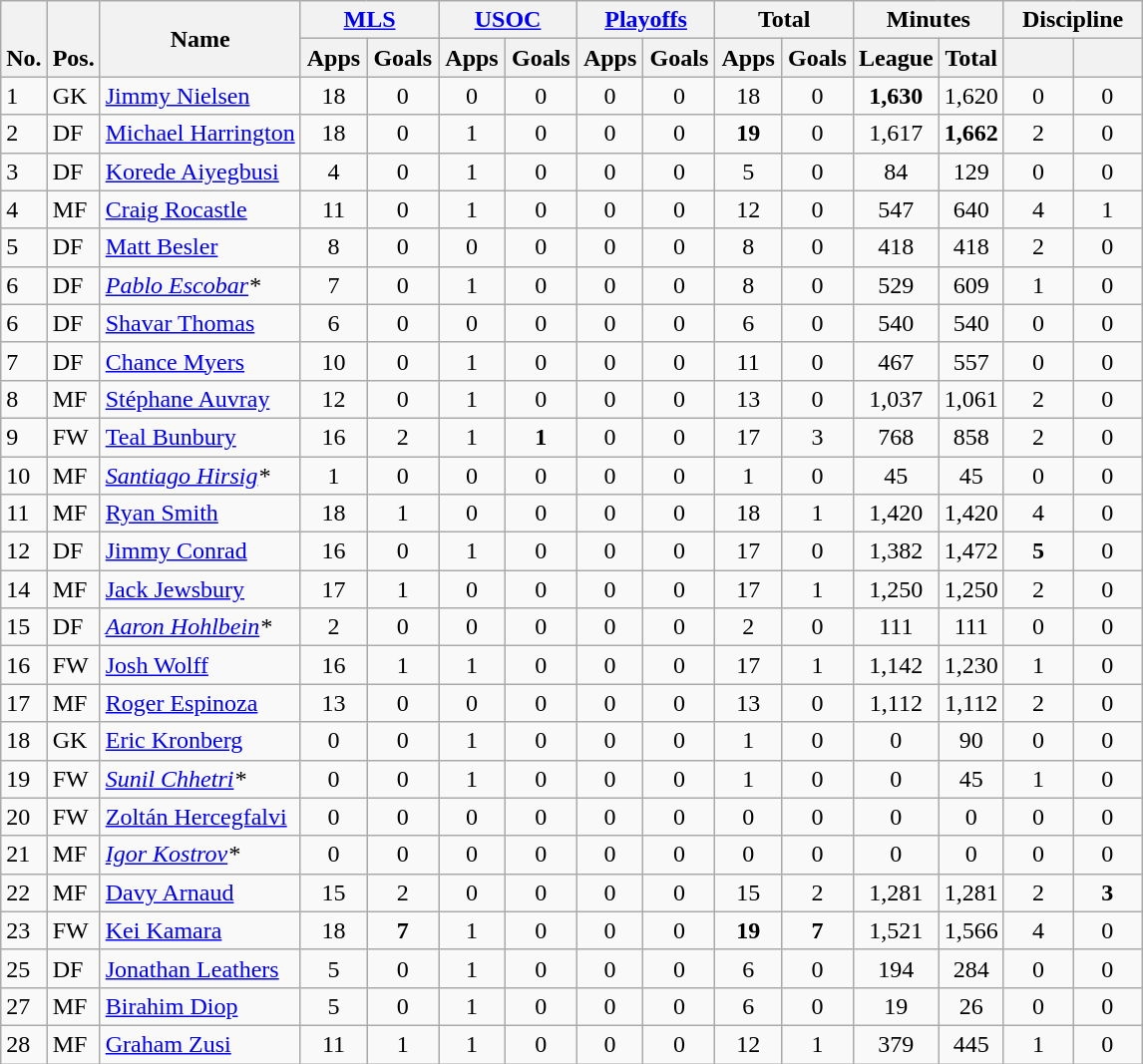<table class="wikitable" style="text-align:center">
<tr>
<th rowspan="2" valign="bottom">No.</th>
<th rowspan="2" valign="bottom">Pos.</th>
<th rowspan="2">Name</th>
<th colspan="2" width="85"><a href='#'>MLS</a></th>
<th colspan="2" width="85"><a href='#'>USOC</a></th>
<th colspan="2" width="85"><a href='#'>Playoffs</a></th>
<th colspan="2" width="85">Total</th>
<th colspan="2" width="85">Minutes</th>
<th colspan="2" width="85">Discipline</th>
</tr>
<tr>
<th>Apps</th>
<th>Goals</th>
<th>Apps</th>
<th>Goals</th>
<th>Apps</th>
<th>Goals</th>
<th>Apps</th>
<th>Goals</th>
<th>League</th>
<th>Total</th>
<th></th>
<th></th>
</tr>
<tr>
<td align=left>1</td>
<td align=left>GK</td>
<td align=left> <a href='#'>Jimmy Nielsen</a></td>
<td>18</td>
<td>0</td>
<td>0</td>
<td>0</td>
<td>0</td>
<td>0</td>
<td>18</td>
<td>0</td>
<td><strong>1,630</strong></td>
<td>1,620</td>
<td>0</td>
<td>0</td>
</tr>
<tr>
<td align=left>2</td>
<td align=left>DF</td>
<td align=left> <a href='#'>Michael Harrington</a></td>
<td>18</td>
<td>0</td>
<td>1</td>
<td>0</td>
<td>0</td>
<td>0</td>
<td><strong>19</strong></td>
<td>0</td>
<td>1,617</td>
<td><strong>1,662</strong></td>
<td>2</td>
<td>0</td>
</tr>
<tr>
<td align=left>3</td>
<td align=left>DF</td>
<td align=left> <a href='#'>Korede Aiyegbusi</a></td>
<td>4</td>
<td>0</td>
<td>1</td>
<td>0</td>
<td>0</td>
<td>0</td>
<td>5</td>
<td>0</td>
<td>84</td>
<td>129</td>
<td>0</td>
<td>0</td>
</tr>
<tr>
<td align=left>4</td>
<td align=left>MF</td>
<td align=left> <a href='#'>Craig Rocastle</a></td>
<td>11</td>
<td>0</td>
<td>1</td>
<td>0</td>
<td>0</td>
<td>0</td>
<td>12</td>
<td>0</td>
<td>547</td>
<td>640</td>
<td>4</td>
<td>1</td>
</tr>
<tr>
<td align=left>5</td>
<td align=left>DF</td>
<td align=left> <a href='#'>Matt Besler</a></td>
<td>8</td>
<td>0</td>
<td>0</td>
<td>0</td>
<td>0</td>
<td>0</td>
<td>8</td>
<td>0</td>
<td>418</td>
<td>418</td>
<td>2</td>
<td>0</td>
</tr>
<tr>
<td align=left>6</td>
<td align=left>DF</td>
<td align=left> <em><a href='#'>Pablo Escobar</a>*</em></td>
<td>7</td>
<td>0</td>
<td>1</td>
<td>0</td>
<td>0</td>
<td>0</td>
<td>8</td>
<td>0</td>
<td>529</td>
<td>609</td>
<td>1</td>
<td>0</td>
</tr>
<tr>
<td align=left>6</td>
<td align=left>DF</td>
<td align=left> <a href='#'>Shavar Thomas</a></td>
<td>6</td>
<td>0</td>
<td>0</td>
<td>0</td>
<td>0</td>
<td>0</td>
<td>6</td>
<td>0</td>
<td>540</td>
<td>540</td>
<td>0</td>
<td>0</td>
</tr>
<tr>
<td align=left>7</td>
<td align=left>DF</td>
<td align=left> <a href='#'>Chance Myers</a></td>
<td>10</td>
<td>0</td>
<td>1</td>
<td>0</td>
<td>0</td>
<td>0</td>
<td>11</td>
<td>0</td>
<td>467</td>
<td>557</td>
<td>0</td>
<td>0</td>
</tr>
<tr>
<td align=left>8</td>
<td align=left>MF</td>
<td align=left> <a href='#'>Stéphane Auvray</a></td>
<td>12</td>
<td>0</td>
<td>1</td>
<td>0</td>
<td>0</td>
<td>0</td>
<td>13</td>
<td>0</td>
<td>1,037</td>
<td>1,061</td>
<td>2</td>
<td>0</td>
</tr>
<tr>
<td align=left>9</td>
<td align=left>FW</td>
<td align=left> <a href='#'>Teal Bunbury</a></td>
<td>16</td>
<td>2</td>
<td>1</td>
<td><strong>1</strong></td>
<td>0</td>
<td>0</td>
<td>17</td>
<td>3</td>
<td>768</td>
<td>858</td>
<td>2</td>
<td>0</td>
</tr>
<tr>
<td align=left>10</td>
<td align=left>MF</td>
<td align=left> <em><a href='#'>Santiago Hirsig</a>*</em></td>
<td>1</td>
<td>0</td>
<td>0</td>
<td>0</td>
<td>0</td>
<td>0</td>
<td>1</td>
<td>0</td>
<td>45</td>
<td>45</td>
<td>0</td>
<td>0</td>
</tr>
<tr>
<td align=left>11</td>
<td align=left>MF</td>
<td align=left> <a href='#'>Ryan Smith</a></td>
<td>18</td>
<td>1</td>
<td>0</td>
<td>0</td>
<td>0</td>
<td>0</td>
<td>18</td>
<td>1</td>
<td>1,420</td>
<td>1,420</td>
<td>4</td>
<td>0</td>
</tr>
<tr>
<td align=left>12</td>
<td align=left>DF</td>
<td align=left> <a href='#'>Jimmy Conrad</a></td>
<td>16</td>
<td>0</td>
<td>1</td>
<td>0</td>
<td>0</td>
<td>0</td>
<td>17</td>
<td>0</td>
<td>1,382</td>
<td>1,472</td>
<td><strong>5</strong></td>
<td>0</td>
</tr>
<tr>
<td align=left>14</td>
<td align=left>MF</td>
<td align=left> <a href='#'>Jack Jewsbury</a></td>
<td>17</td>
<td>1</td>
<td>0</td>
<td>0</td>
<td>0</td>
<td>0</td>
<td>17</td>
<td>1</td>
<td>1,250</td>
<td>1,250</td>
<td>2</td>
<td>0</td>
</tr>
<tr>
<td align=left>15</td>
<td align=left>DF</td>
<td align=left> <em><a href='#'>Aaron Hohlbein</a>*</em></td>
<td>2</td>
<td>0</td>
<td>0</td>
<td>0</td>
<td>0</td>
<td>0</td>
<td>2</td>
<td>0</td>
<td>111</td>
<td>111</td>
<td>0</td>
<td>0</td>
</tr>
<tr>
<td align=left>16</td>
<td align=left>FW</td>
<td align=left> <a href='#'>Josh Wolff</a></td>
<td>16</td>
<td>1</td>
<td>1</td>
<td>0</td>
<td>0</td>
<td>0</td>
<td>17</td>
<td>1</td>
<td>1,142</td>
<td>1,230</td>
<td>1</td>
<td>0</td>
</tr>
<tr>
<td align=left>17</td>
<td align=left>MF</td>
<td align=left> <a href='#'>Roger Espinoza</a></td>
<td>13</td>
<td>0</td>
<td>0</td>
<td>0</td>
<td>0</td>
<td>0</td>
<td>13</td>
<td>0</td>
<td>1,112</td>
<td>1,112</td>
<td>2</td>
<td>0</td>
</tr>
<tr>
<td align=left>18</td>
<td align=left>GK</td>
<td align=left> <a href='#'>Eric Kronberg</a></td>
<td>0</td>
<td>0</td>
<td>1</td>
<td>0</td>
<td>0</td>
<td>0</td>
<td>1</td>
<td>0</td>
<td>0</td>
<td>90</td>
<td>0</td>
<td>0</td>
</tr>
<tr>
<td align=left>19</td>
<td align=left>FW</td>
<td align=left> <em><a href='#'>Sunil Chhetri</a>*</em></td>
<td>0</td>
<td>0</td>
<td>1</td>
<td>0</td>
<td>0</td>
<td>0</td>
<td>1</td>
<td>0</td>
<td>0</td>
<td>45</td>
<td>1</td>
<td>0</td>
</tr>
<tr>
<td align=left>20</td>
<td align=left>FW</td>
<td align=left> <a href='#'>Zoltán Hercegfalvi</a></td>
<td>0</td>
<td>0</td>
<td>0</td>
<td>0</td>
<td>0</td>
<td>0</td>
<td>0</td>
<td>0</td>
<td>0</td>
<td>0</td>
<td>0</td>
<td>0</td>
</tr>
<tr>
<td align=left>21</td>
<td align=left>MF</td>
<td align=left> <em><a href='#'>Igor Kostrov</a>*</em></td>
<td>0</td>
<td>0</td>
<td>0</td>
<td>0</td>
<td>0</td>
<td>0</td>
<td>0</td>
<td>0</td>
<td>0</td>
<td>0</td>
<td>0</td>
<td>0</td>
</tr>
<tr>
<td align=left>22</td>
<td align=left>MF</td>
<td align=left> <a href='#'>Davy Arnaud</a></td>
<td>15</td>
<td>2</td>
<td>0</td>
<td>0</td>
<td>0</td>
<td>0</td>
<td>15</td>
<td>2</td>
<td>1,281</td>
<td>1,281</td>
<td>2</td>
<td><strong>3</strong></td>
</tr>
<tr>
<td align=left>23</td>
<td align=left>FW</td>
<td align=left> <a href='#'>Kei Kamara</a></td>
<td>18</td>
<td><strong>7</strong></td>
<td>1</td>
<td>0</td>
<td>0</td>
<td>0</td>
<td><strong>19</strong></td>
<td><strong>7</strong></td>
<td>1,521</td>
<td>1,566</td>
<td>4</td>
<td>0</td>
</tr>
<tr>
<td align=left>25</td>
<td align=left>DF</td>
<td align=left> <a href='#'>Jonathan Leathers</a></td>
<td>5</td>
<td>0</td>
<td>1</td>
<td>0</td>
<td>0</td>
<td>0</td>
<td>6</td>
<td>0</td>
<td>194</td>
<td>284</td>
<td>0</td>
<td>0</td>
</tr>
<tr>
<td align=left>27</td>
<td align=left>MF</td>
<td align=left> <a href='#'>Birahim Diop</a></td>
<td>5</td>
<td>0</td>
<td>1</td>
<td>0</td>
<td>0</td>
<td>0</td>
<td>6</td>
<td>0</td>
<td>19</td>
<td>26</td>
<td>0</td>
<td>0</td>
</tr>
<tr>
<td align=left>28</td>
<td align=left>MF</td>
<td align=left> <a href='#'>Graham Zusi</a></td>
<td>11</td>
<td>1</td>
<td>1</td>
<td>0</td>
<td>0</td>
<td>0</td>
<td>12</td>
<td>1</td>
<td>379</td>
<td>445</td>
<td>1</td>
<td>0</td>
</tr>
</table>
